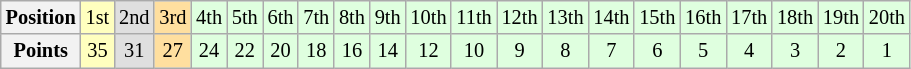<table class="wikitable" style="font-size:85%; text-align: center">
<tr>
<th>Position</th>
<td style="background:#FFFFBF;">1st</td>
<td style="background:#DFDFDF;">2nd</td>
<td style="background:#FFDF9F;">3rd</td>
<td style="background:#DFFFDF;">4th</td>
<td style="background:#DFFFDF;">5th</td>
<td style="background:#DFFFDF;">6th</td>
<td style="background:#DFFFDF;">7th</td>
<td style="background:#DFFFDF;">8th</td>
<td style="background:#DFFFDF;">9th</td>
<td style="background:#DFFFDF;">10th</td>
<td style="background:#DFFFDF;">11th</td>
<td style="background:#DFFFDF;">12th</td>
<td style="background:#DFFFDF;">13th</td>
<td style="background:#DFFFDF;">14th</td>
<td style="background:#DFFFDF;">15th</td>
<td style="background:#DFFFDF;">16th</td>
<td style="background:#DFFFDF;">17th</td>
<td style="background:#DFFFDF;">18th</td>
<td style="background:#DFFFDF;">19th</td>
<td style="background:#DFFFDF;">20th</td>
</tr>
<tr>
<th>Points</th>
<td style="background:#FFFFBF;">35</td>
<td style="background:#DFDFDF;">31</td>
<td style="background:#FFDF9F;">27</td>
<td style="background:#DFFFDF;">24</td>
<td style="background:#DFFFDF;">22</td>
<td style="background:#DFFFDF;">20</td>
<td style="background:#DFFFDF;">18</td>
<td style="background:#DFFFDF;">16</td>
<td style="background:#DFFFDF;">14</td>
<td style="background:#DFFFDF;">12</td>
<td style="background:#DFFFDF;">10</td>
<td style="background:#DFFFDF;">9</td>
<td style="background:#DFFFDF;">8</td>
<td style="background:#DFFFDF;">7</td>
<td style="background:#DFFFDF;">6</td>
<td style="background:#DFFFDF;">5</td>
<td style="background:#DFFFDF;">4</td>
<td style="background:#DFFFDF;">3</td>
<td style="background:#DFFFDF;">2</td>
<td style="background:#DFFFDF;">1</td>
</tr>
</table>
